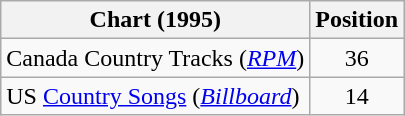<table class="wikitable sortable">
<tr>
<th scope="col">Chart (1995)</th>
<th scope="col">Position</th>
</tr>
<tr>
<td>Canada Country Tracks (<em><a href='#'>RPM</a></em>)</td>
<td align="center">36</td>
</tr>
<tr>
<td>US <a href='#'>Country Songs</a> (<em><a href='#'>Billboard</a></em>)</td>
<td align="center">14</td>
</tr>
</table>
